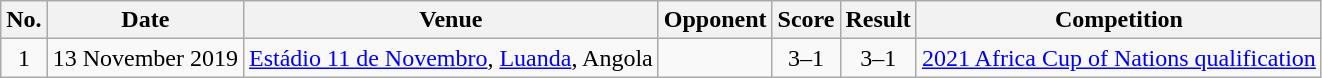<table class="wikitable sortable">
<tr>
<th scope="col">No.</th>
<th scope="col">Date</th>
<th scope="col">Venue</th>
<th scope="col">Opponent</th>
<th scope="col">Score</th>
<th scope="col">Result</th>
<th scope="col">Competition</th>
</tr>
<tr>
<td align="center">1</td>
<td>13 November 2019</td>
<td><a href='#'>Estádio 11 de Novembro</a>, <a href='#'>Luanda</a>, Angola</td>
<td></td>
<td align="center">3–1</td>
<td align="center">3–1</td>
<td><a href='#'>2021 Africa Cup of Nations qualification</a></td>
</tr>
</table>
